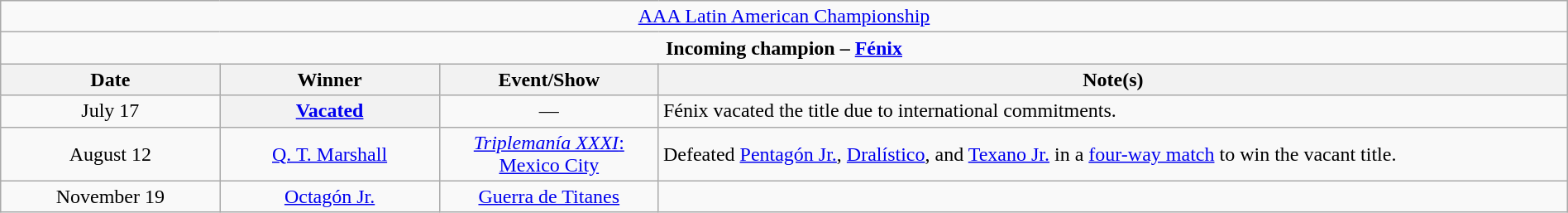<table class="wikitable" style="text-align:center; width:100%;">
<tr>
<td colspan="5" style="text-align: center;"><a href='#'>AAA Latin American Championship</a></td>
</tr>
<tr>
<td colspan="5" style="text-align: center;"><strong>Incoming champion – <a href='#'>Fénix</a></strong></td>
</tr>
<tr>
<th width=14%>Date</th>
<th width=14%>Winner</th>
<th width=14%>Event/Show</th>
<th width=58%>Note(s)</th>
</tr>
<tr>
<td>July 17</td>
<th><a href='#'>Vacated</a></th>
<td>—</td>
<td align=left>Fénix vacated the title due to international commitments.</td>
</tr>
<tr>
<td>August 12</td>
<td><a href='#'>Q. T. Marshall</a></td>
<td><a href='#'><em>Triplemanía XXXI</em>: Mexico City</a></td>
<td align=left>Defeated <a href='#'>Pentagón Jr.</a>, <a href='#'>Dralístico</a>, and <a href='#'>Texano Jr.</a> in a <a href='#'>four-way match</a> to win the vacant title.</td>
</tr>
<tr>
<td>November 19</td>
<td><a href='#'>Octagón Jr.</a></td>
<td><a href='#'>Guerra de Titanes</a></td>
<td></td>
</tr>
</table>
